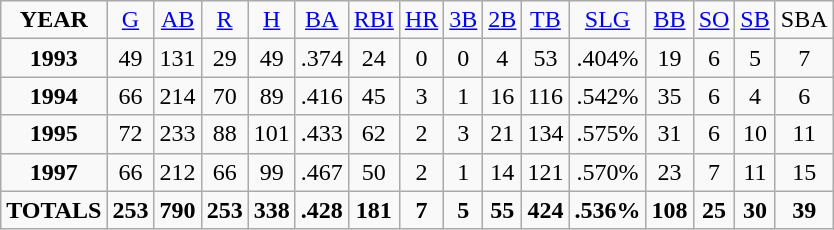<table class="wikitable">
<tr align=center>
<td><strong>YEAR</strong></td>
<td><a href='#'>G</a></td>
<td><a href='#'>AB</a></td>
<td><a href='#'>R</a></td>
<td><a href='#'>H</a></td>
<td><a href='#'>BA</a></td>
<td><a href='#'>RBI</a></td>
<td><a href='#'>HR</a></td>
<td><a href='#'>3B</a></td>
<td><a href='#'>2B</a></td>
<td><a href='#'>TB</a></td>
<td><a href='#'>SLG</a></td>
<td><a href='#'>BB</a></td>
<td><a href='#'>SO</a></td>
<td><a href='#'>SB</a></td>
<td>SBA</td>
</tr>
<tr align=center>
<td><strong>1993</strong></td>
<td>49</td>
<td>131</td>
<td>29</td>
<td>49</td>
<td>.374</td>
<td>24</td>
<td>0</td>
<td>0</td>
<td>4</td>
<td>53</td>
<td>.404%</td>
<td>19</td>
<td>6</td>
<td>5</td>
<td>7</td>
</tr>
<tr align=center>
<td><strong>1994</strong></td>
<td>66</td>
<td>214</td>
<td>70</td>
<td>89</td>
<td>.416</td>
<td>45</td>
<td>3</td>
<td>1</td>
<td>16</td>
<td>116</td>
<td>.542%</td>
<td>35</td>
<td>6</td>
<td>4</td>
<td>6</td>
</tr>
<tr align=center>
<td><strong>1995</strong></td>
<td>72</td>
<td>233</td>
<td>88</td>
<td>101</td>
<td>.433</td>
<td>62</td>
<td>2</td>
<td>3</td>
<td>21</td>
<td>134</td>
<td>.575%</td>
<td>31</td>
<td>6</td>
<td>10</td>
<td>11</td>
</tr>
<tr align=center>
<td><strong>1997</strong></td>
<td>66</td>
<td>212</td>
<td>66</td>
<td>99</td>
<td>.467</td>
<td>50</td>
<td>2</td>
<td>1</td>
<td>14</td>
<td>121</td>
<td>.570%</td>
<td>23</td>
<td>7</td>
<td>11</td>
<td>15</td>
</tr>
<tr align=center>
<td><strong>TOTALS</strong></td>
<td><strong>253</strong></td>
<td><strong>790</strong></td>
<td><strong>253</strong></td>
<td><strong>338</strong></td>
<td><strong>.428</strong></td>
<td><strong>181</strong></td>
<td><strong>7</strong></td>
<td><strong>5</strong></td>
<td><strong>55</strong></td>
<td><strong>424</strong></td>
<td><strong>.536%</strong></td>
<td><strong>108</strong></td>
<td><strong>25</strong></td>
<td><strong>30</strong></td>
<td><strong>39</strong></td>
</tr>
</table>
